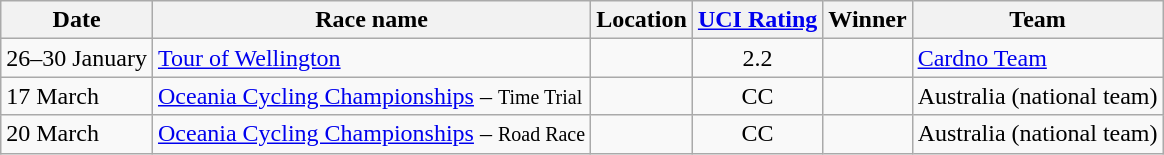<table class="wikitable sortable">
<tr>
<th>Date</th>
<th>Race name</th>
<th>Location</th>
<th><a href='#'>UCI Rating</a></th>
<th>Winner</th>
<th>Team</th>
</tr>
<tr>
<td>26–30 January</td>
<td><a href='#'>Tour of Wellington</a></td>
<td></td>
<td align=center>2.2</td>
<td></td>
<td><a href='#'>Cardno Team</a></td>
</tr>
<tr>
<td>17 March</td>
<td><a href='#'>Oceania Cycling Championships</a> – <small>Time Trial</small></td>
<td></td>
<td align=center>CC</td>
<td></td>
<td>Australia (national team)</td>
</tr>
<tr>
<td>20 March</td>
<td><a href='#'>Oceania Cycling Championships</a> – <small>Road Race</small></td>
<td></td>
<td align=center>CC</td>
<td></td>
<td>Australia (national team)</td>
</tr>
</table>
